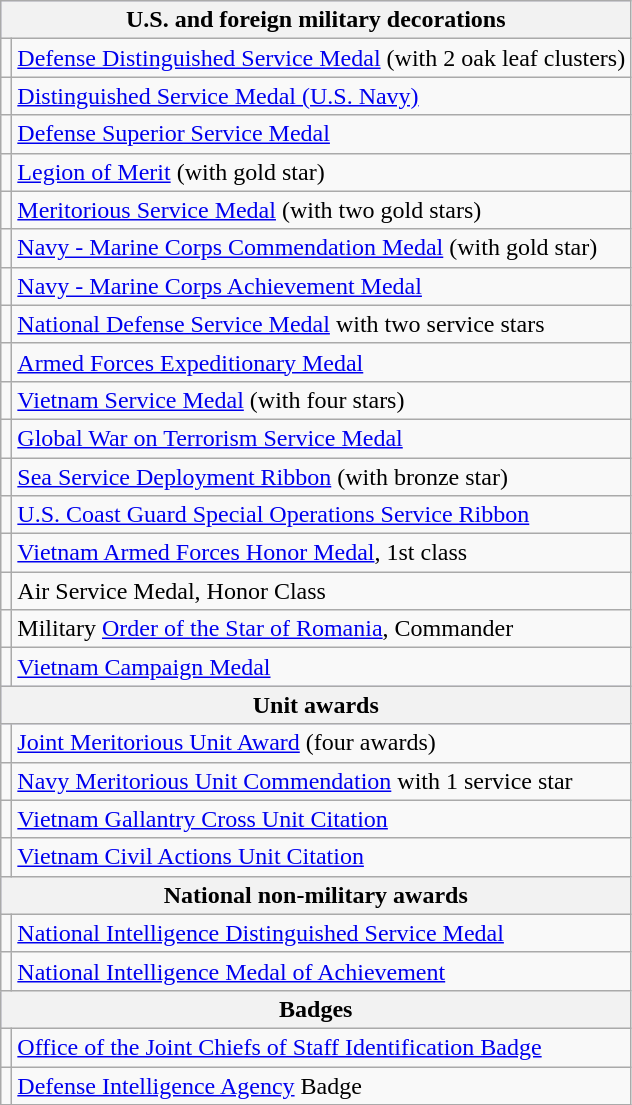<table class="wikitable">
<tr style="background:#ccf;">
<th colspan=2>U.S. and foreign military decorations</th>
</tr>
<tr>
<td></td>
<td><a href='#'>Defense Distinguished Service Medal</a> (with 2 oak leaf clusters)</td>
</tr>
<tr>
<td></td>
<td><a href='#'>Distinguished Service Medal (U.S. Navy)</a></td>
</tr>
<tr>
<td></td>
<td><a href='#'>Defense Superior Service Medal</a></td>
</tr>
<tr>
<td></td>
<td><a href='#'>Legion of Merit</a> (with gold star)</td>
</tr>
<tr>
<td></td>
<td><a href='#'>Meritorious Service Medal</a> (with two gold stars)</td>
</tr>
<tr>
<td></td>
<td><a href='#'>Navy - Marine Corps Commendation Medal</a> (with gold star)</td>
</tr>
<tr>
<td></td>
<td><a href='#'>Navy - Marine Corps Achievement Medal</a></td>
</tr>
<tr>
<td></td>
<td><a href='#'>National Defense Service Medal</a> with two service stars</td>
</tr>
<tr>
<td></td>
<td><a href='#'>Armed Forces Expeditionary Medal</a></td>
</tr>
<tr>
<td></td>
<td><a href='#'>Vietnam Service Medal</a> (with four stars)</td>
</tr>
<tr>
<td></td>
<td><a href='#'>Global War on Terrorism Service Medal</a></td>
</tr>
<tr>
<td></td>
<td><a href='#'>Sea Service Deployment Ribbon</a> (with bronze star)</td>
</tr>
<tr>
<td></td>
<td><a href='#'>U.S. Coast Guard Special Operations Service Ribbon</a></td>
</tr>
<tr>
<td></td>
<td><a href='#'>Vietnam Armed Forces Honor Medal</a>, 1st class</td>
</tr>
<tr>
<td></td>
<td>Air Service Medal, Honor Class</td>
</tr>
<tr>
<td></td>
<td>Military <a href='#'>Order of the Star of Romania</a>, Commander</td>
</tr>
<tr>
<td></td>
<td><a href='#'>Vietnam Campaign Medal</a></td>
</tr>
<tr style="background:#ccf;">
<th colspan=2>Unit awards</th>
</tr>
<tr>
<td></td>
<td><a href='#'>Joint Meritorious Unit Award</a> (four awards)</td>
</tr>
<tr>
<td></td>
<td><a href='#'>Navy Meritorious Unit Commendation</a> with 1 service star</td>
</tr>
<tr>
<td></td>
<td><a href='#'>Vietnam Gallantry Cross Unit Citation</a></td>
</tr>
<tr>
<td></td>
<td><a href='#'>Vietnam Civil Actions Unit Citation</a></td>
</tr>
<tr style="background:#ccf;">
<th colspan=2>National non-military awards</th>
</tr>
<tr>
<td></td>
<td><a href='#'>National Intelligence Distinguished Service Medal</a></td>
</tr>
<tr>
<td></td>
<td><a href='#'>National Intelligence Medal of Achievement</a></td>
</tr>
<tr style="background:#ccf;">
<th colspan=2>Badges</th>
</tr>
<tr>
<td align=center></td>
<td><a href='#'>Office of the Joint Chiefs of Staff Identification Badge</a></td>
</tr>
<tr>
<td align=center></td>
<td><a href='#'>Defense Intelligence Agency</a> Badge</td>
</tr>
</table>
